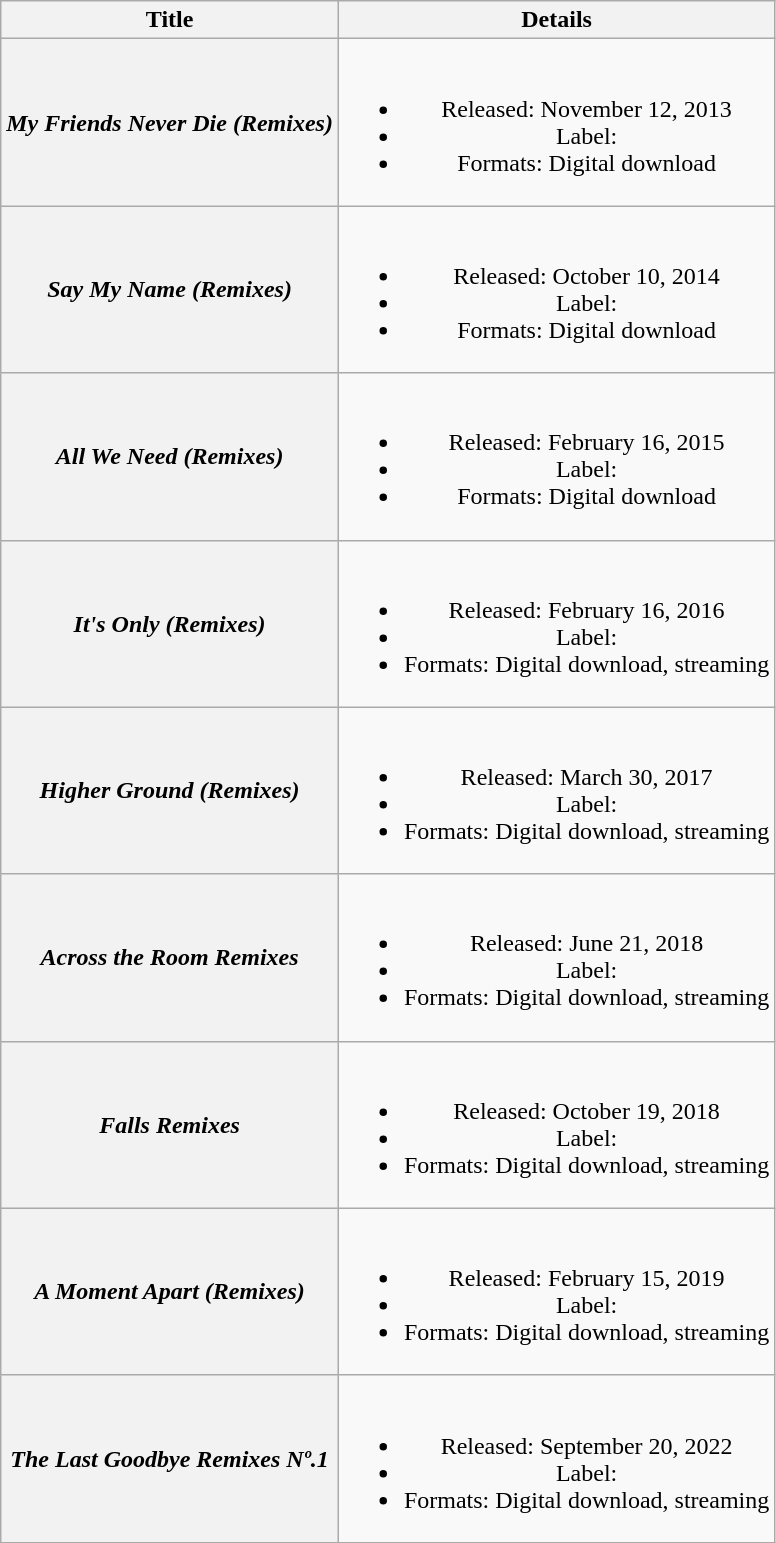<table class="wikitable plainrowheaders" style="text-align:center;">
<tr>
<th>Title</th>
<th>Details</th>
</tr>
<tr>
<th scope="row"><em>My Friends Never Die (Remixes)</em></th>
<td><br><ul><li>Released: November 12, 2013</li><li>Label:</li><li>Formats: Digital download</li></ul></td>
</tr>
<tr>
<th scope="row"><em>Say My Name (Remixes)</em></th>
<td><br><ul><li>Released: October 10, 2014</li><li>Label:</li><li>Formats: Digital download</li></ul></td>
</tr>
<tr>
<th scope="row"><em>All We Need (Remixes)</em></th>
<td><br><ul><li>Released: February 16, 2015</li><li>Label:</li><li>Formats: Digital download</li></ul></td>
</tr>
<tr>
<th scope="row"><em>It's Only (Remixes)</em></th>
<td><br><ul><li>Released: February 16, 2016</li><li>Label:</li><li>Formats: Digital download, streaming</li></ul></td>
</tr>
<tr>
<th scope="row"><em>Higher Ground (Remixes)</em></th>
<td><br><ul><li>Released: March 30, 2017</li><li>Label:</li><li>Formats: Digital download, streaming</li></ul></td>
</tr>
<tr>
<th scope="row"><em>Across the Room Remixes</em></th>
<td><br><ul><li>Released: June 21, 2018</li><li>Label:</li><li>Formats: Digital download, streaming</li></ul></td>
</tr>
<tr>
<th scope="row"><em>Falls Remixes</em></th>
<td><br><ul><li>Released: October 19, 2018</li><li>Label:</li><li>Formats: Digital download, streaming</li></ul></td>
</tr>
<tr>
<th scope="row"><em>A Moment Apart (Remixes)</em></th>
<td><br><ul><li>Released: February 15, 2019</li><li>Label:</li><li>Formats: Digital download, streaming</li></ul></td>
</tr>
<tr>
<th scope="row"><em>The Last Goodbye Remixes Nº.1</em></th>
<td><br><ul><li>Released: September 20, 2022</li><li>Label:</li><li>Formats: Digital download, streaming</li></ul></td>
</tr>
</table>
